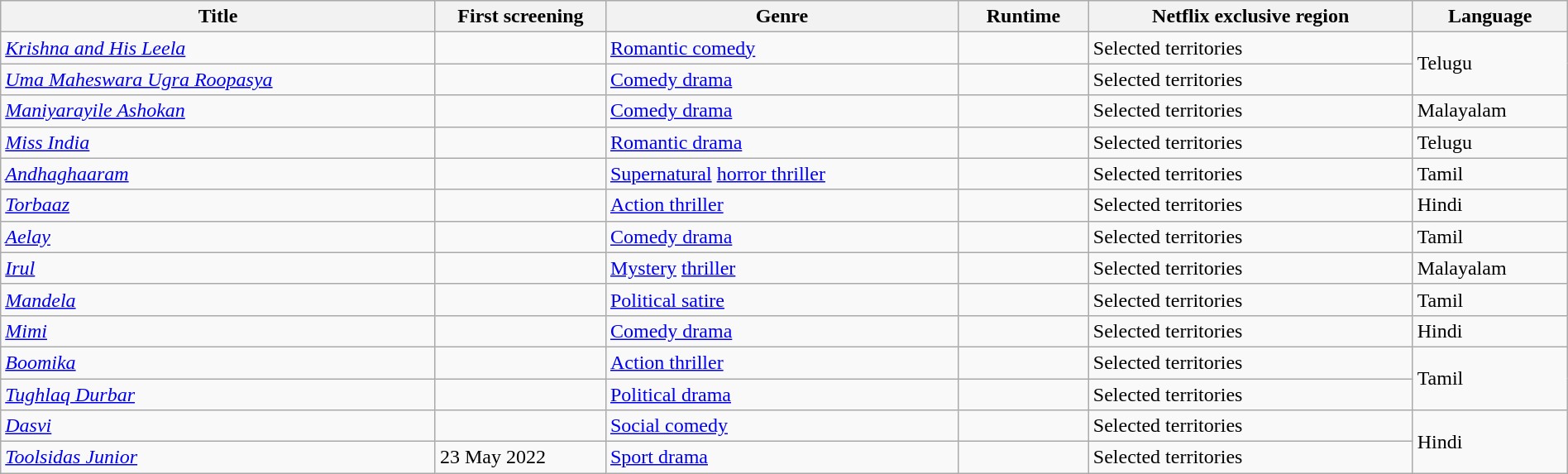<table class="wikitable sortable" style="width:100%;" id="special_upcoming">
<tr>
<th>Title</th>
<th scope="col" style="width:130px;">First screening</th>
<th>Genre</th>
<th>Runtime</th>
<th>Netflix exclusive region</th>
<th>Language</th>
</tr>
<tr>
<td><em><a href='#'>Krishna and His Leela</a></em></td>
<td></td>
<td><a href='#'>Romantic comedy</a></td>
<td></td>
<td>Selected territories</td>
<td rowspan="2">Telugu</td>
</tr>
<tr>
<td><em><a href='#'>Uma Maheswara Ugra Roopasya</a></em></td>
<td></td>
<td><a href='#'>Comedy drama</a></td>
<td></td>
<td>Selected territories</td>
</tr>
<tr>
<td><em><a href='#'>Maniyarayile Ashokan</a></em></td>
<td></td>
<td><a href='#'>Comedy drama</a></td>
<td></td>
<td>Selected territories</td>
<td>Malayalam</td>
</tr>
<tr>
<td><em><a href='#'>Miss India</a></em></td>
<td></td>
<td><a href='#'>Romantic drama</a></td>
<td></td>
<td>Selected territories</td>
<td>Telugu</td>
</tr>
<tr>
<td><em><a href='#'>Andhaghaaram</a></em></td>
<td></td>
<td><a href='#'>Supernatural</a> <a href='#'>horror thriller</a></td>
<td></td>
<td>Selected territories</td>
<td>Tamil</td>
</tr>
<tr>
<td><em><a href='#'>Torbaaz</a></em></td>
<td></td>
<td><a href='#'>Action thriller</a></td>
<td></td>
<td>Selected territories</td>
<td>Hindi</td>
</tr>
<tr>
<td><em><a href='#'>Aelay</a></em></td>
<td></td>
<td><a href='#'>Comedy drama</a></td>
<td></td>
<td>Selected territories</td>
<td>Tamil</td>
</tr>
<tr>
<td><em><a href='#'>Irul</a></em></td>
<td></td>
<td><a href='#'>Mystery</a> <a href='#'>thriller</a></td>
<td></td>
<td>Selected territories</td>
<td>Malayalam</td>
</tr>
<tr>
<td><em><a href='#'>Mandela</a></em></td>
<td></td>
<td><a href='#'>Political satire</a></td>
<td></td>
<td>Selected territories</td>
<td>Tamil</td>
</tr>
<tr>
<td><em><a href='#'>Mimi</a></em></td>
<td></td>
<td><a href='#'>Comedy drama</a></td>
<td></td>
<td>Selected territories</td>
<td>Hindi</td>
</tr>
<tr>
<td><em><a href='#'>Boomika</a></em></td>
<td></td>
<td><a href='#'>Action thriller</a></td>
<td></td>
<td>Selected territories</td>
<td rowspan="2">Tamil</td>
</tr>
<tr>
<td><em><a href='#'>Tughlaq Durbar</a></em></td>
<td></td>
<td><a href='#'>Political drama</a></td>
<td></td>
<td>Selected territories</td>
</tr>
<tr>
<td><em><a href='#'>Dasvi</a></em></td>
<td></td>
<td><a href='#'>Social comedy</a></td>
<td></td>
<td>Selected territories</td>
<td rowspan="2">Hindi</td>
</tr>
<tr>
<td><em><a href='#'>Toolsidas Junior</a></em></td>
<td>23 May 2022</td>
<td><a href='#'>Sport drama</a></td>
<td></td>
<td>Selected territories</td>
</tr>
</table>
